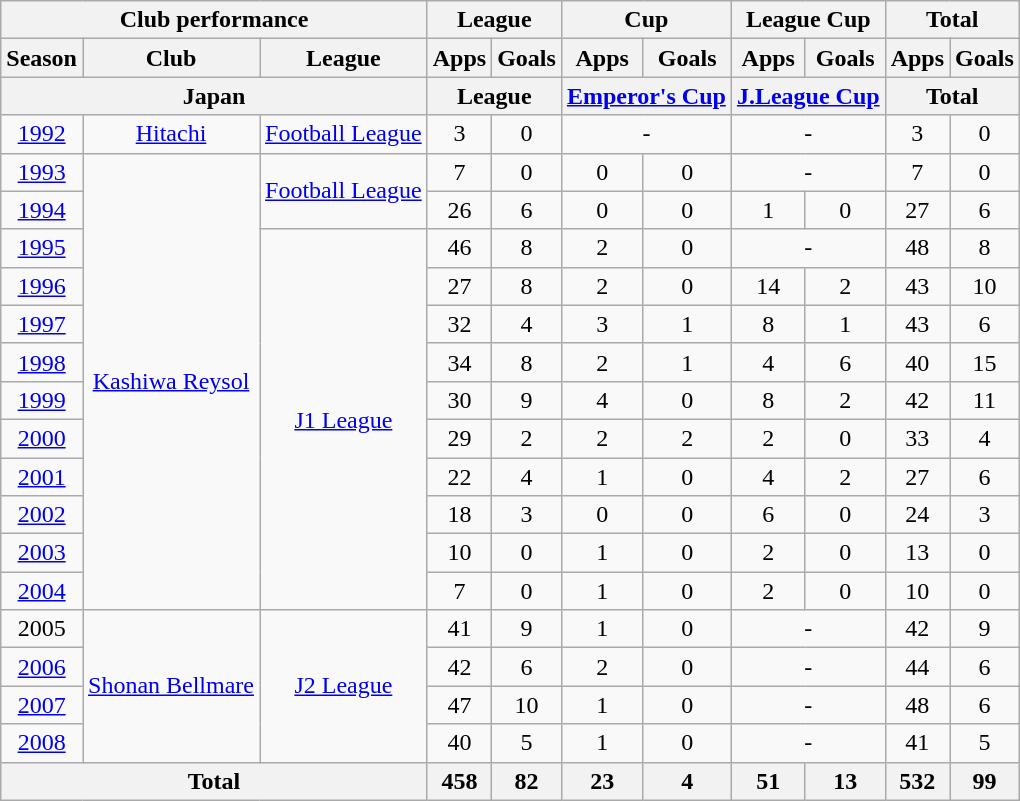<table class="wikitable" style="text-align:center;">
<tr>
<th colspan=3>Club performance</th>
<th colspan=2>League</th>
<th colspan=2>Cup</th>
<th colspan=2>League Cup</th>
<th colspan=2>Total</th>
</tr>
<tr>
<th>Season</th>
<th>Club</th>
<th>League</th>
<th>Apps</th>
<th>Goals</th>
<th>Apps</th>
<th>Goals</th>
<th>Apps</th>
<th>Goals</th>
<th>Apps</th>
<th>Goals</th>
</tr>
<tr>
<th colspan=3>Japan</th>
<th colspan=2>League</th>
<th colspan=2><a href='#'>Emperor's Cup</a></th>
<th colspan=2><a href='#'>J.League Cup</a></th>
<th colspan=2>Total</th>
</tr>
<tr>
<td><a href='#'>1992</a></td>
<td><a href='#'>Hitachi</a></td>
<td><a href='#'>Football League</a></td>
<td>3</td>
<td>0</td>
<td colspan="2">-</td>
<td colspan="2">-</td>
<td>3</td>
<td>0</td>
</tr>
<tr>
<td><a href='#'>1993</a></td>
<td rowspan="12"><a href='#'>Kashiwa Reysol</a></td>
<td rowspan="2"><a href='#'>Football League</a></td>
<td>7</td>
<td>0</td>
<td>0</td>
<td>0</td>
<td colspan="2">-</td>
<td>7</td>
<td>0</td>
</tr>
<tr>
<td><a href='#'>1994</a></td>
<td>26</td>
<td>6</td>
<td>0</td>
<td>0</td>
<td>1</td>
<td>0</td>
<td>27</td>
<td>6</td>
</tr>
<tr>
<td><a href='#'>1995</a></td>
<td rowspan="10"><a href='#'>J1 League</a></td>
<td>46</td>
<td>8</td>
<td>2</td>
<td>0</td>
<td colspan="2">-</td>
<td>48</td>
<td>8</td>
</tr>
<tr>
<td><a href='#'>1996</a></td>
<td>27</td>
<td>8</td>
<td>2</td>
<td>0</td>
<td>14</td>
<td>2</td>
<td>43</td>
<td>10</td>
</tr>
<tr>
<td><a href='#'>1997</a></td>
<td>32</td>
<td>4</td>
<td>3</td>
<td>1</td>
<td>8</td>
<td>1</td>
<td>43</td>
<td>6</td>
</tr>
<tr>
<td><a href='#'>1998</a></td>
<td>34</td>
<td>8</td>
<td>2</td>
<td>1</td>
<td>4</td>
<td>6</td>
<td>40</td>
<td>15</td>
</tr>
<tr>
<td><a href='#'>1999</a></td>
<td>30</td>
<td>9</td>
<td>4</td>
<td>0</td>
<td>8</td>
<td>2</td>
<td>42</td>
<td>11</td>
</tr>
<tr>
<td><a href='#'>2000</a></td>
<td>29</td>
<td>2</td>
<td>2</td>
<td>2</td>
<td>2</td>
<td>0</td>
<td>33</td>
<td>4</td>
</tr>
<tr>
<td><a href='#'>2001</a></td>
<td>22</td>
<td>4</td>
<td>1</td>
<td>0</td>
<td>4</td>
<td>2</td>
<td>27</td>
<td>6</td>
</tr>
<tr>
<td><a href='#'>2002</a></td>
<td>18</td>
<td>3</td>
<td>0</td>
<td>0</td>
<td>6</td>
<td>0</td>
<td>24</td>
<td>3</td>
</tr>
<tr>
<td><a href='#'>2003</a></td>
<td>10</td>
<td>0</td>
<td>1</td>
<td>0</td>
<td>2</td>
<td>0</td>
<td>13</td>
<td>0</td>
</tr>
<tr>
<td><a href='#'>2004</a></td>
<td>7</td>
<td>0</td>
<td>1</td>
<td>0</td>
<td>2</td>
<td>0</td>
<td>10</td>
<td>0</td>
</tr>
<tr>
<td>2005</td>
<td rowspan="4"><a href='#'>Shonan Bellmare</a></td>
<td rowspan="4"><a href='#'>J2 League</a></td>
<td>41</td>
<td>9</td>
<td>1</td>
<td>0</td>
<td colspan="2">-</td>
<td>42</td>
<td>9</td>
</tr>
<tr>
<td><a href='#'>2006</a></td>
<td>42</td>
<td>6</td>
<td>2</td>
<td>0</td>
<td colspan="2">-</td>
<td>44</td>
<td>6</td>
</tr>
<tr>
<td><a href='#'>2007</a></td>
<td>47</td>
<td>10</td>
<td>1</td>
<td>0</td>
<td colspan="2">-</td>
<td>48</td>
<td>6</td>
</tr>
<tr>
<td><a href='#'>2008</a></td>
<td>40</td>
<td>5</td>
<td>1</td>
<td>0</td>
<td colspan="2">-</td>
<td>41</td>
<td>5</td>
</tr>
<tr>
<th colspan=3>Total</th>
<th>458</th>
<th>82</th>
<th>23</th>
<th>4</th>
<th>51</th>
<th>13</th>
<th>532</th>
<th>99</th>
</tr>
</table>
